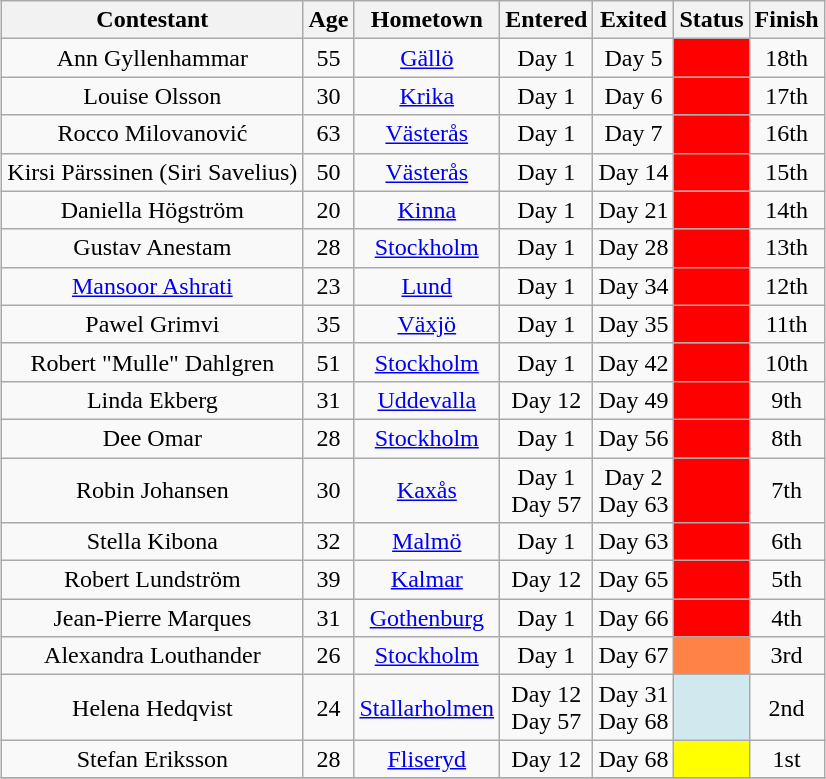<table class="wikitable sortable" style="margin:auto; text-align:center">
<tr>
<th>Contestant</th>
<th>Age</th>
<th>Hometown</th>
<th>Entered</th>
<th>Exited</th>
<th>Status</th>
<th>Finish</th>
</tr>
<tr>
<td>Ann Gyllenhammar</td>
<td>55</td>
<td><a href='#'>Gällö</a></td>
<td>Day 1</td>
<td>Day 5</td>
<td style="background:#ff0000;"></td>
<td>18th</td>
</tr>
<tr>
<td>Louise Olsson</td>
<td>30</td>
<td><a href='#'>Krika</a></td>
<td>Day 1</td>
<td>Day 6</td>
<td style="background:#ff0000;"></td>
<td>17th</td>
</tr>
<tr>
<td>Rocco Milovanović</td>
<td>63</td>
<td><a href='#'>Västerås</a></td>
<td>Day 1</td>
<td>Day 7</td>
<td style="background:#ff0000;"></td>
<td>16th</td>
</tr>
<tr>
<td>Kirsi Pärssinen (Siri Savelius)</td>
<td>50</td>
<td><a href='#'>Västerås</a></td>
<td>Day 1</td>
<td>Day 14</td>
<td style="background:#ff0000;"></td>
<td>15th</td>
</tr>
<tr>
<td>Daniella Högström</td>
<td>20</td>
<td><a href='#'>Kinna</a></td>
<td>Day 1</td>
<td>Day 21</td>
<td style="background:#ff0000;"></td>
<td>14th</td>
</tr>
<tr>
<td>Gustav Anestam</td>
<td>28</td>
<td><a href='#'>Stockholm</a></td>
<td>Day 1</td>
<td>Day 28</td>
<td style="background:#ff0000;"></td>
<td>13th</td>
</tr>
<tr>
<td><a href='#'>Mansoor Ashrati</a></td>
<td>23</td>
<td><a href='#'>Lund</a></td>
<td>Day 1</td>
<td>Day 34</td>
<td style="background:#ff0000;"></td>
<td>12th</td>
</tr>
<tr>
<td>Pawel Grimvi</td>
<td>35</td>
<td><a href='#'>Växjö</a></td>
<td>Day 1</td>
<td>Day 35</td>
<td style="background:#ff0000;"></td>
<td>11th</td>
</tr>
<tr>
<td>Robert "Mulle" Dahlgren</td>
<td>51</td>
<td><a href='#'>Stockholm</a></td>
<td>Day 1</td>
<td>Day 42</td>
<td style="background:#ff0000;"></td>
<td>10th</td>
</tr>
<tr>
<td>Linda Ekberg</td>
<td>31</td>
<td><a href='#'>Uddevalla</a></td>
<td>Day 12</td>
<td>Day 49</td>
<td style="background:#ff0000;"></td>
<td>9th</td>
</tr>
<tr>
<td>Dee Omar</td>
<td>28</td>
<td><a href='#'>Stockholm</a></td>
<td>Day 1</td>
<td>Day 56</td>
<td style="background:#ff0000;"></td>
<td>8th</td>
</tr>
<tr>
<td>Robin Johansen</td>
<td>30</td>
<td><a href='#'>Kaxås</a></td>
<td>Day 1<br>Day 57</td>
<td>Day 2<br>Day 63</td>
<td style="background:#ff0000;"></td>
<td>7th</td>
</tr>
<tr>
<td>Stella Kibona</td>
<td>32</td>
<td><a href='#'>Malmö</a></td>
<td>Day 1</td>
<td>Day 63</td>
<td style="background:#ff0000;"></td>
<td>6th</td>
</tr>
<tr>
<td>Robert Lundström</td>
<td>39</td>
<td><a href='#'>Kalmar</a></td>
<td>Day 12</td>
<td>Day 65</td>
<td style="background:#ff0000;"></td>
<td>5th</td>
</tr>
<tr>
<td>Jean-Pierre Marques</td>
<td>31</td>
<td><a href='#'>Gothenburg</a></td>
<td>Day 1</td>
<td>Day 66</td>
<td style="background:#ff0000;"></td>
<td>4th</td>
</tr>
<tr>
<td>Alexandra Louthander</td>
<td>26</td>
<td><a href='#'>Stockholm</a></td>
<td>Day 1</td>
<td>Day 67</td>
<td style="background:#FF8247;"></td>
<td>3rd</td>
</tr>
<tr>
<td>Helena Hedqvist</td>
<td>24</td>
<td><a href='#'>Stallarholmen</a></td>
<td>Day 12<br>Day 57</td>
<td>Day 31<br>Day 68</td>
<td style="background:#D1E8EF;"></td>
<td>2nd</td>
</tr>
<tr>
<td>Stefan Eriksson</td>
<td>28</td>
<td><a href='#'>Fliseryd</a></td>
<td>Day 12</td>
<td>Day 68</td>
<td style="background:yellow;"></td>
<td>1st</td>
</tr>
<tr>
</tr>
</table>
